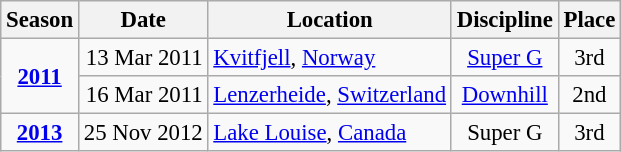<table class="wikitable" style="font-size:95%;">
<tr>
<th>Season</th>
<th>Date</th>
<th>Location</th>
<th>Discipline</th>
<th>Place</th>
</tr>
<tr>
<td rowspan=2 align=center><strong><a href='#'>2011</a></strong></td>
<td align=right>13 Mar 2011</td>
<td> <a href='#'>Kvitfjell</a>, <a href='#'>Norway</a></td>
<td align=center><a href='#'>Super G</a></td>
<td align=center>3rd</td>
</tr>
<tr>
<td align=right>16 Mar 2011</td>
<td> <a href='#'>Lenzerheide</a>, <a href='#'>Switzerland</a></td>
<td align=center><a href='#'>Downhill</a></td>
<td align=center>2nd</td>
</tr>
<tr>
<td rowspan=1 align=center><strong><a href='#'>2013</a></strong></td>
<td align=right>25 Nov  2012</td>
<td> <a href='#'>Lake Louise</a>, <a href='#'>Canada</a></td>
<td align=center>Super G</td>
<td align=center>3rd</td>
</tr>
</table>
